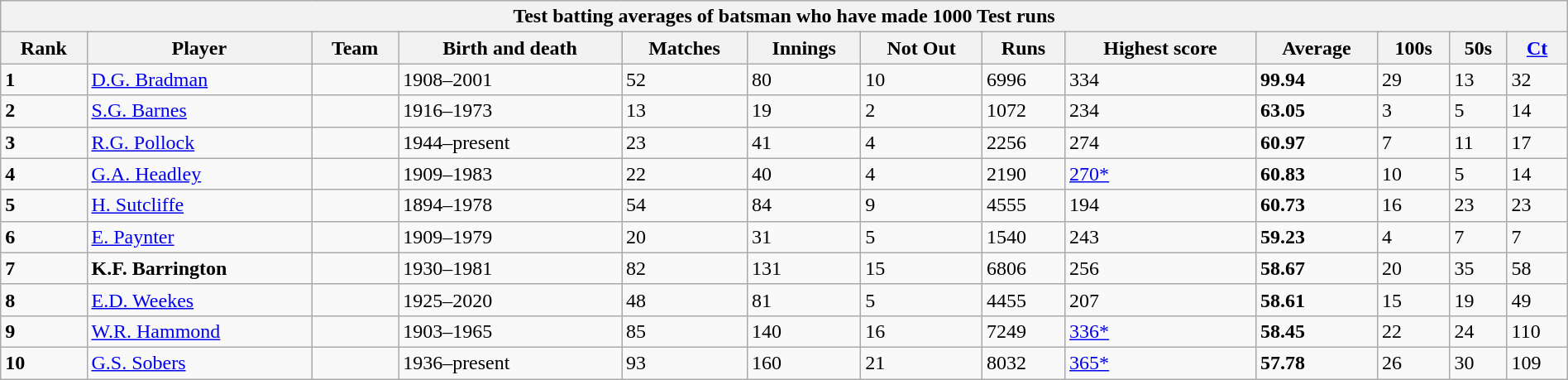<table class="wikitable" style="width:100%;">
<tr>
<th colspan=13>Test batting averages of batsman who have made 1000 Test runs </th>
</tr>
<tr>
<th>Rank</th>
<th>Player</th>
<th>Team</th>
<th>Birth and death</th>
<th>Matches</th>
<th>Innings</th>
<th>Not Out</th>
<th>Runs</th>
<th>Highest score</th>
<th>Average</th>
<th>100s</th>
<th>50s</th>
<th><a href='#'>Ct</a></th>
</tr>
<tr align=left>
<td><strong>1</strong></td>
<td><a href='#'>D.G. Bradman</a></td>
<td></td>
<td>1908–2001</td>
<td>52</td>
<td>80</td>
<td>10</td>
<td>6996</td>
<td>334</td>
<td><strong>99.94</strong></td>
<td>29</td>
<td>13</td>
<td>32</td>
</tr>
<tr align=left>
<td><strong>2</strong></td>
<td><a href='#'>S.G. Barnes</a></td>
<td></td>
<td>1916–1973</td>
<td>13</td>
<td>19</td>
<td>2</td>
<td>1072</td>
<td>234</td>
<td><strong>63.05</strong></td>
<td>3</td>
<td>5</td>
<td>14</td>
</tr>
<tr align=left>
<td><strong>3</strong></td>
<td><a href='#'>R.G. Pollock</a></td>
<td></td>
<td>1944–present</td>
<td>23</td>
<td>41</td>
<td>4</td>
<td>2256</td>
<td>274</td>
<td><strong>60.97</strong></td>
<td>7</td>
<td>11</td>
<td>17</td>
</tr>
<tr align=left>
<td><strong>4</strong></td>
<td><a href='#'>G.A. Headley</a></td>
<td></td>
<td>1909–1983</td>
<td>22</td>
<td>40</td>
<td>4</td>
<td>2190</td>
<td><a href='#'>270*</a></td>
<td><strong>60.83</strong></td>
<td>10</td>
<td>5</td>
<td>14</td>
</tr>
<tr align=left>
<td><strong>5</strong></td>
<td><a href='#'>H. Sutcliffe</a></td>
<td></td>
<td>1894–1978</td>
<td>54</td>
<td>84</td>
<td>9</td>
<td>4555</td>
<td>194</td>
<td><strong>60.73</strong></td>
<td>16</td>
<td>23</td>
<td>23</td>
</tr>
<tr align=left>
<td><strong>6</strong></td>
<td><a href='#'>E. Paynter</a></td>
<td></td>
<td>1909–1979</td>
<td>20</td>
<td>31</td>
<td>5</td>
<td>1540</td>
<td>243</td>
<td><strong>59.23</strong></td>
<td>4</td>
<td>7</td>
<td>7</td>
</tr>
<tr align=left>
<td><strong>7</strong></td>
<td><strong>K.F. Barrington</strong></td>
<td></td>
<td>1930–1981</td>
<td>82</td>
<td>131</td>
<td>15</td>
<td>6806</td>
<td>256</td>
<td><strong>58.67</strong></td>
<td>20</td>
<td>35</td>
<td>58</td>
</tr>
<tr align=left>
<td><strong>8</strong></td>
<td><a href='#'>E.D. Weekes</a></td>
<td></td>
<td>1925–2020</td>
<td>48</td>
<td>81</td>
<td>5</td>
<td>4455</td>
<td>207</td>
<td><strong>58.61</strong></td>
<td>15</td>
<td>19</td>
<td>49</td>
</tr>
<tr align=left>
<td><strong>9</strong></td>
<td><a href='#'>W.R. Hammond</a></td>
<td></td>
<td>1903–1965</td>
<td>85</td>
<td>140</td>
<td>16</td>
<td>7249</td>
<td><a href='#'>336*</a></td>
<td><strong>58.45</strong></td>
<td>22</td>
<td>24</td>
<td>110</td>
</tr>
<tr align=left>
<td><strong>10</strong></td>
<td><a href='#'>G.S. Sobers</a></td>
<td></td>
<td>1936–present</td>
<td>93</td>
<td>160</td>
<td>21</td>
<td>8032</td>
<td><a href='#'>365*</a></td>
<td><strong>57.78</strong></td>
<td>26</td>
<td>30</td>
<td>109</td>
</tr>
</table>
